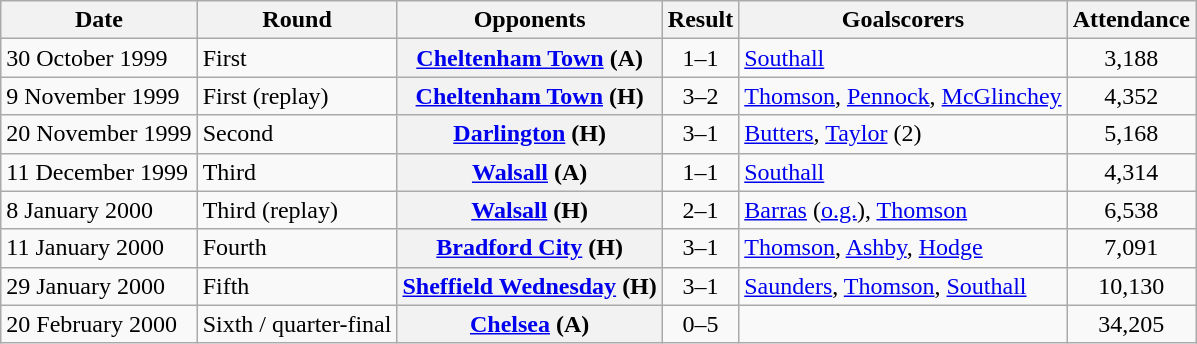<table class="wikitable plainrowheaders sortable">
<tr>
<th scope=col>Date</th>
<th scope=col>Round</th>
<th scope=col>Opponents</th>
<th scope=col>Result</th>
<th scope=col class=unsortable>Goalscorers</th>
<th scope=col>Attendance</th>
</tr>
<tr>
<td>30 October 1999</td>
<td>First</td>
<th scope=row><a href='#'>Cheltenham Town</a> (A)</th>
<td align=center>1–1</td>
<td><a href='#'>Southall</a></td>
<td align=center>3,188</td>
</tr>
<tr>
<td>9 November 1999</td>
<td>First (replay)</td>
<th scope=row><a href='#'>Cheltenham Town</a> (H)</th>
<td align=center>3–2</td>
<td><a href='#'>Thomson</a>, <a href='#'>Pennock</a>, <a href='#'>McGlinchey</a></td>
<td align=center>4,352</td>
</tr>
<tr>
<td>20 November 1999</td>
<td>Second</td>
<th scope=row><a href='#'>Darlington</a> (H)</th>
<td align=center>3–1</td>
<td><a href='#'>Butters</a>, <a href='#'>Taylor</a> (2)</td>
<td align=center>5,168</td>
</tr>
<tr>
<td>11 December 1999</td>
<td>Third</td>
<th scope=row><a href='#'>Walsall</a> (A)</th>
<td align=center>1–1</td>
<td><a href='#'>Southall</a></td>
<td align=center>4,314</td>
</tr>
<tr>
<td>8 January 2000</td>
<td>Third (replay)</td>
<th scope=row><a href='#'>Walsall</a> (H)</th>
<td align=center>2–1 </td>
<td><a href='#'>Barras</a> (<a href='#'>o.g.</a>), <a href='#'>Thomson</a></td>
<td align=center>6,538</td>
</tr>
<tr>
<td>11 January 2000</td>
<td>Fourth</td>
<th scope=row><a href='#'>Bradford City</a> (H)</th>
<td align=center>3–1</td>
<td><a href='#'>Thomson</a>, <a href='#'>Ashby</a>, <a href='#'>Hodge</a></td>
<td align=center>7,091</td>
</tr>
<tr>
<td>29 January 2000</td>
<td>Fifth</td>
<th scope=row><a href='#'>Sheffield Wednesday</a> (H)</th>
<td align=center>3–1</td>
<td><a href='#'>Saunders</a>, <a href='#'>Thomson</a>, <a href='#'>Southall</a></td>
<td align=center>10,130</td>
</tr>
<tr>
<td>20 February 2000</td>
<td>Sixth / quarter-final</td>
<th scope=row><a href='#'>Chelsea</a> (A)</th>
<td align=center>0–5</td>
<td></td>
<td align=center>34,205</td>
</tr>
</table>
